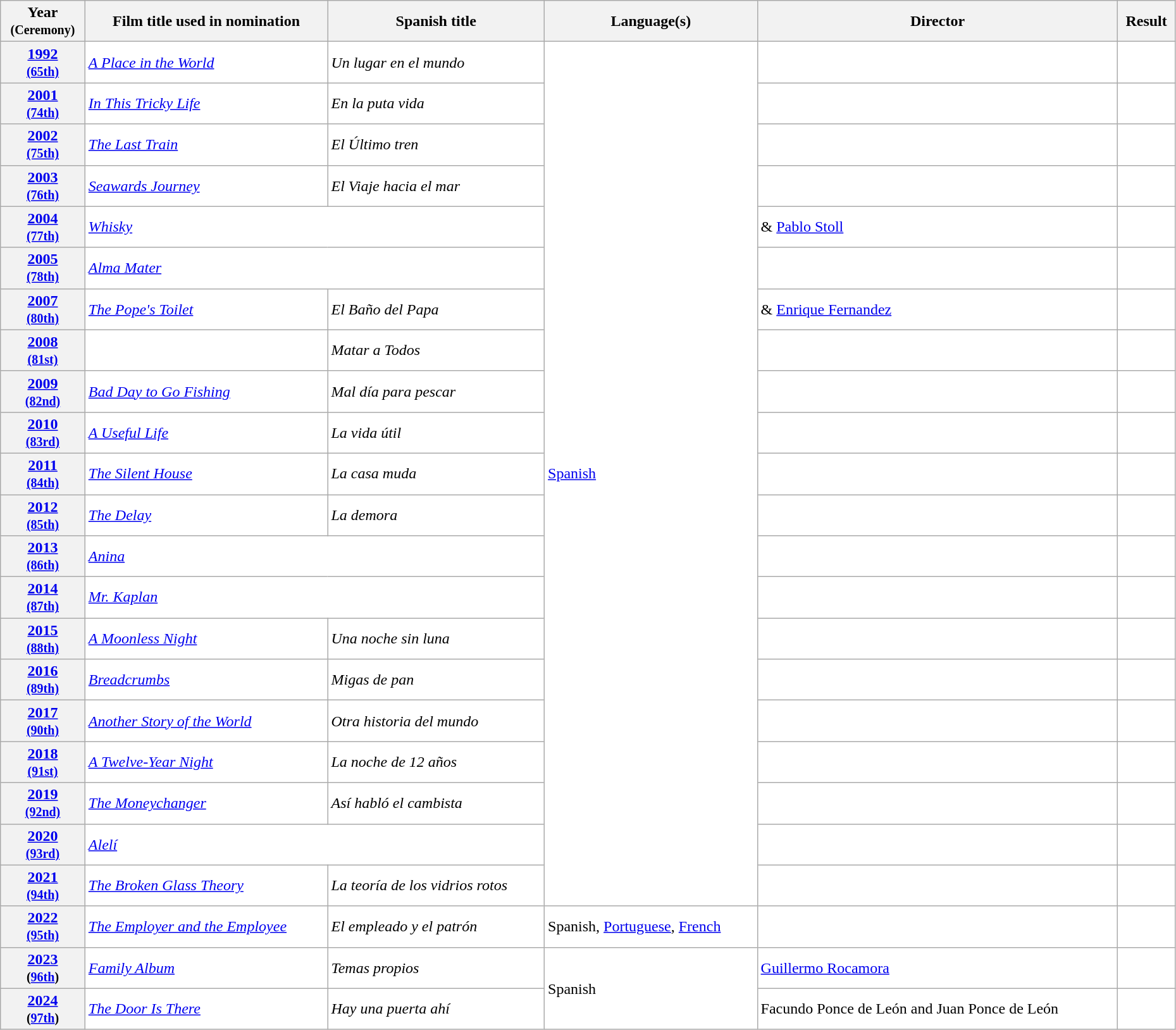<table class="wikitable sortable" width="98%" style="background:#ffffff;">
<tr>
<th>Year<br><small>(Ceremony)</small></th>
<th>Film title used in nomination</th>
<th>Spanish title</th>
<th>Language(s)</th>
<th>Director</th>
<th>Result</th>
</tr>
<tr>
<th align="center"><a href='#'>1992</a><br><small><a href='#'>(65th)</a></small></th>
<td><em><a href='#'>A Place in the World</a></em> </td>
<td><em>Un lugar en el mundo</em></td>
<td rowspan="21"><a href='#'>Spanish</a></td>
<td></td>
<td></td>
</tr>
<tr>
<th align="center"><a href='#'>2001</a><br><small><a href='#'>(74th)</a></small></th>
<td><em><a href='#'>In This Tricky Life</a></em></td>
<td><em>En la puta vida</em></td>
<td></td>
<td></td>
</tr>
<tr>
<th align="center"><a href='#'>2002</a><br><small><a href='#'>(75th)</a></small></th>
<td><em><a href='#'>The Last Train</a></em></td>
<td><em>El Último tren</em></td>
<td></td>
<td></td>
</tr>
<tr>
<th align="center"><a href='#'>2003</a><br><small><a href='#'>(76th)</a></small></th>
<td><em><a href='#'>Seawards Journey</a></em></td>
<td><em>El Viaje hacia el mar</em></td>
<td></td>
<td></td>
</tr>
<tr>
<th align="center"><a href='#'>2004</a><br><small><a href='#'>(77th)</a></small></th>
<td colspan="2"><em><a href='#'>Whisky</a></em></td>
<td> & <a href='#'>Pablo Stoll</a></td>
<td></td>
</tr>
<tr>
<th align="center"><a href='#'>2005</a><br><small><a href='#'>(78th)</a></small></th>
<td colspan="2"><em><a href='#'>Alma Mater</a></em> </td>
<td></td>
<td></td>
</tr>
<tr>
<th align="center"><a href='#'>2007</a><br><small><a href='#'>(80th)</a></small></th>
<td><em><a href='#'>The Pope's Toilet</a></em></td>
<td><em>El Baño del Papa</em></td>
<td> & <a href='#'>Enrique Fernandez</a></td>
<td></td>
</tr>
<tr>
<th align="center"><a href='#'>2008</a><br><small><a href='#'>(81st)</a></small></th>
<td><em></em></td>
<td><em>Matar a Todos</em></td>
<td></td>
<td></td>
</tr>
<tr>
<th align="center"><a href='#'>2009</a><br><small><a href='#'>(82nd)</a></small></th>
<td><em><a href='#'>Bad Day to Go Fishing</a></em></td>
<td><em>Mal día para pescar</em></td>
<td></td>
<td></td>
</tr>
<tr>
<th align="center"><a href='#'>2010</a><br><small><a href='#'>(83rd)</a></small></th>
<td><em><a href='#'>A Useful Life</a></em></td>
<td><em>La vida útil</em></td>
<td></td>
<td></td>
</tr>
<tr>
<th align="center"><a href='#'>2011</a><br><small><a href='#'>(84th)</a></small></th>
<td><em><a href='#'>The Silent House</a></em></td>
<td><em>La casa muda</em></td>
<td></td>
<td></td>
</tr>
<tr>
<th align="center"><a href='#'>2012</a><br><small><a href='#'>(85th)</a></small></th>
<td><em><a href='#'>The Delay</a></em></td>
<td><em>La demora</em></td>
<td></td>
<td></td>
</tr>
<tr>
<th align="center"><a href='#'>2013</a><br><small><a href='#'>(86th)</a></small></th>
<td colspan="2"><em><a href='#'>Anina</a></em></td>
<td></td>
<td></td>
</tr>
<tr>
<th align="center"><a href='#'>2014</a><br><small><a href='#'>(87th)</a></small></th>
<td colspan="2"><em><a href='#'>Mr. Kaplan</a></em></td>
<td></td>
<td></td>
</tr>
<tr>
<th align="center"><a href='#'>2015</a><br><small><a href='#'>(88th)</a></small></th>
<td><em><a href='#'>A Moonless Night</a></em></td>
<td><em>Una noche sin luna</em></td>
<td></td>
<td></td>
</tr>
<tr>
<th align="center"><a href='#'>2016</a><br><small><a href='#'>(89th)</a></small></th>
<td><em><a href='#'>Breadcrumbs</a></em></td>
<td><em>Migas de pan</em></td>
<td></td>
<td></td>
</tr>
<tr>
<th align="center"><a href='#'>2017</a><br><small><a href='#'>(90th)</a></small></th>
<td><em><a href='#'>Another Story of the World</a></em></td>
<td><em>Otra historia del mundo</em></td>
<td></td>
<td></td>
</tr>
<tr>
<th align="center"><a href='#'>2018</a><br><small><a href='#'>(91st)</a></small></th>
<td><em><a href='#'>A Twelve-Year Night</a></em></td>
<td><em>La noche de 12 años</em></td>
<td></td>
<td></td>
</tr>
<tr>
<th align="center"><a href='#'>2019</a><br><small><a href='#'>(92nd)</a></small></th>
<td><em><a href='#'>The Moneychanger</a></em></td>
<td><em>Así habló el cambista</em></td>
<td></td>
<td></td>
</tr>
<tr>
<th align="center"><a href='#'>2020</a><br><small><a href='#'>(93rd)</a></small></th>
<td colspan="2"><em><a href='#'>Alelí</a></em></td>
<td></td>
<td></td>
</tr>
<tr>
<th align="center"><a href='#'>2021</a><br><small><a href='#'>(94th)</a></small></th>
<td><em><a href='#'>The Broken Glass Theory</a></em></td>
<td><em>La teoría de los vidrios rotos</em></td>
<td></td>
<td></td>
</tr>
<tr>
<th align="center"><a href='#'>2022</a><br><small><a href='#'>(95th)</a></small></th>
<td><em><a href='#'>The Employer and the Employee</a></em></td>
<td><em>El empleado y el patrón</em></td>
<td>Spanish, <a href='#'>Portuguese</a>, <a href='#'>French</a></td>
<td></td>
<td></td>
</tr>
<tr>
<th align="center"><a href='#'>2023</a><br><small>(<a href='#'>96th</a>)</small></th>
<td><em><a href='#'>Family Album</a></em></td>
<td><em>Temas propios</em></td>
<td rowspan="2">Spanish</td>
<td><a href='#'>Guillermo Rocamora</a></td>
<td></td>
</tr>
<tr>
<th align="center"><a href='#'>2024</a><br><small>(<a href='#'>97th</a>)</small></th>
<td><em><a href='#'>The Door Is There</a></em></td>
<td><em>Hay una puerta ahí</em></td>
<td>Facundo Ponce de León and Juan Ponce de León</td>
<td></td>
</tr>
</table>
